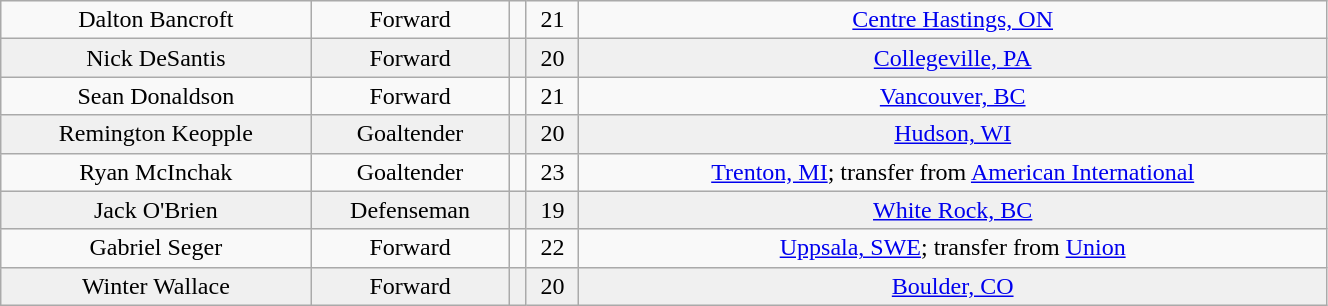<table class="wikitable" width="70%">
<tr align="center" bgcolor="">
<td>Dalton Bancroft</td>
<td>Forward</td>
<td></td>
<td>21</td>
<td><a href='#'>Centre Hastings, ON</a></td>
</tr>
<tr align="center" bgcolor="f0f0f0">
<td>Nick DeSantis</td>
<td>Forward</td>
<td></td>
<td>20</td>
<td><a href='#'>Collegeville, PA</a></td>
</tr>
<tr align="center" bgcolor="">
<td>Sean Donaldson</td>
<td>Forward</td>
<td></td>
<td>21</td>
<td><a href='#'>Vancouver, BC</a></td>
</tr>
<tr align="center" bgcolor="f0f0f0">
<td>Remington Keopple</td>
<td>Goaltender</td>
<td></td>
<td>20</td>
<td><a href='#'>Hudson, WI</a></td>
</tr>
<tr align="center" bgcolor="">
<td>Ryan McInchak</td>
<td>Goaltender</td>
<td></td>
<td>23</td>
<td><a href='#'>Trenton, MI</a>; transfer from <a href='#'>American International</a></td>
</tr>
<tr align="center" bgcolor="f0f0f0">
<td>Jack O'Brien</td>
<td>Defenseman</td>
<td></td>
<td>19</td>
<td><a href='#'>White Rock, BC</a></td>
</tr>
<tr align="center" bgcolor="">
<td>Gabriel Seger</td>
<td>Forward</td>
<td></td>
<td>22</td>
<td><a href='#'>Uppsala, SWE</a>; transfer from <a href='#'>Union</a></td>
</tr>
<tr align="center" bgcolor="f0f0f0">
<td>Winter Wallace</td>
<td>Forward</td>
<td></td>
<td>20</td>
<td><a href='#'>Boulder, CO</a></td>
</tr>
</table>
